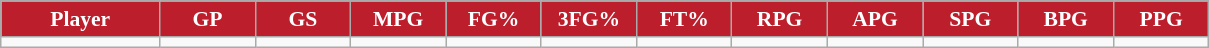<table class="wikitable sortable" style="font-size: 90%">
<tr>
<th style="background:#BC1E2C; color:#FFFFFF" width="10%">Player</th>
<th style="background:#BC1E2C; color:#FFFFFF" width="6%">GP</th>
<th style="background:#BC1E2C; color:#FFFFFF" width="6%">GS</th>
<th style="background:#BC1E2C; color:#FFFFFF" width="6%">MPG</th>
<th style="background:#BC1E2C; color:#FFFFFF" width="6%">FG%</th>
<th style="background:#BC1E2C; color:#FFFFFF" width="6%">3FG%</th>
<th style="background:#BC1E2C; color:#FFFFFF" width="6%">FT%</th>
<th style="background:#BC1E2C; color:#FFFFFF" width="6%">RPG</th>
<th style="background:#BC1E2C; color:#FFFFFF" width="6%">APG</th>
<th style="background:#BC1E2C; color:#FFFFFF" width="6%">SPG</th>
<th style="background:#BC1E2C; color:#FFFFFF" width="6%">BPG</th>
<th style="background:#BC1E2C; color:#FFFFFF" width="6%">PPG</th>
</tr>
<tr>
<td></td>
<td></td>
<td></td>
<td></td>
<td></td>
<td></td>
<td></td>
<td></td>
<td></td>
<td></td>
<td></td>
<td></td>
</tr>
</table>
